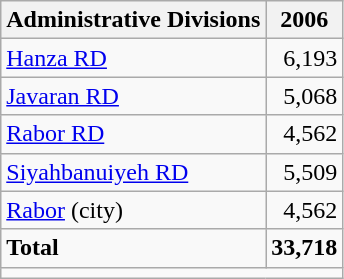<table class="wikitable">
<tr>
<th>Administrative Divisions</th>
<th>2006</th>
</tr>
<tr>
<td><a href='#'>Hanza RD</a></td>
<td style="text-align: right;">6,193</td>
</tr>
<tr>
<td><a href='#'>Javaran RD</a></td>
<td style="text-align: right;">5,068</td>
</tr>
<tr>
<td><a href='#'>Rabor RD</a></td>
<td style="text-align: right;">4,562</td>
</tr>
<tr>
<td><a href='#'>Siyahbanuiyeh RD</a></td>
<td style="text-align: right;">5,509</td>
</tr>
<tr>
<td><a href='#'>Rabor</a> (city)</td>
<td style="text-align: right;">4,562</td>
</tr>
<tr>
<td><strong>Total</strong></td>
<td style="text-align: right;"><strong>33,718</strong></td>
</tr>
<tr>
<td colspan=2></td>
</tr>
</table>
